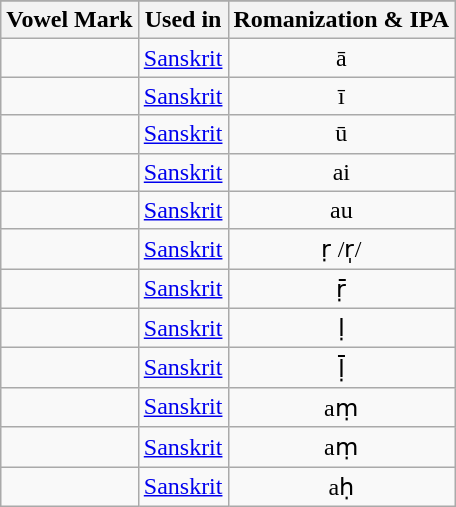<table class="wikitable">
<tr>
</tr>
<tr>
<th>Vowel Mark</th>
<th>Used in</th>
<th>Romanization & IPA</th>
</tr>
<tr style="text-align:center;">
<td></td>
<td><a href='#'>Sanskrit</a></td>
<td>ā </td>
</tr>
<tr style="text-align:center;">
<td></td>
<td><a href='#'>Sanskrit</a></td>
<td>ī </td>
</tr>
<tr style="text-align:center;">
<td></td>
<td><a href='#'>Sanskrit</a></td>
<td>ū </td>
</tr>
<tr style="text-align:center;">
<td></td>
<td><a href='#'>Sanskrit</a></td>
<td>ai </td>
</tr>
<tr style="text-align:center;">
<td></td>
<td><a href='#'>Sanskrit</a></td>
<td>au </td>
</tr>
<tr style="text-align:center;">
<td></td>
<td><a href='#'>Sanskrit</a></td>
<td>ṛ /r̩/</td>
</tr>
<tr style="text-align:center;">
<td></td>
<td><a href='#'>Sanskrit</a></td>
<td>ṝ </td>
</tr>
<tr style="text-align:center;">
<td></td>
<td><a href='#'>Sanskrit</a></td>
<td>ḷ </td>
</tr>
<tr style="text-align:center;">
<td></td>
<td><a href='#'>Sanskrit</a></td>
<td>ḹ </td>
</tr>
<tr style="text-align:center;">
<td></td>
<td><a href='#'>Sanskrit</a></td>
<td>aṃ </td>
</tr>
<tr style="text-align:center;">
<td></td>
<td><a href='#'>Sanskrit</a></td>
<td>aṃ </td>
</tr>
<tr style="text-align:center;">
<td></td>
<td><a href='#'>Sanskrit</a></td>
<td>aḥ </td>
</tr>
</table>
